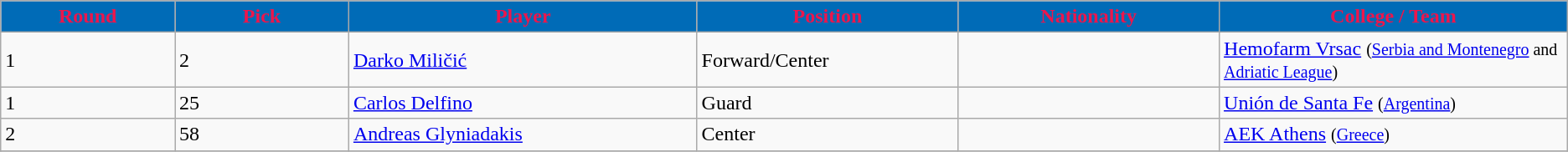<table class="wikitable sortable sortable">
<tr>
<th style="background:#006BB7; color:#ED164B" width="10%">Round</th>
<th style="background:#006BB7; color:#ED164B" width="10%">Pick</th>
<th style="background:#006BB7; color:#ED164B" width="20%">Player</th>
<th style="background:#006BB7; color:#ED164B" width="15%">Position</th>
<th style="background:#006BB7; color:#ED164B" width="15%">Nationality</th>
<th style="background:#006BB7; color:#ED164B" width="20%">College / Team</th>
</tr>
<tr>
<td>1</td>
<td>2</td>
<td><a href='#'>Darko Miličić</a></td>
<td>Forward/Center</td>
<td></td>
<td><a href='#'>Hemofarm Vrsac</a> <small>(<a href='#'>Serbia and Montenegro</a> and <a href='#'>Adriatic League</a>)</small></td>
</tr>
<tr>
<td>1</td>
<td>25</td>
<td><a href='#'>Carlos Delfino</a></td>
<td>Guard</td>
<td></td>
<td><a href='#'>Unión de Santa Fe</a> <small>(<a href='#'>Argentina</a>)</small></td>
</tr>
<tr>
<td>2</td>
<td>58</td>
<td><a href='#'>Andreas Glyniadakis</a></td>
<td>Center</td>
<td></td>
<td><a href='#'>AEK Athens</a> <small>(<a href='#'>Greece</a>)</small></td>
</tr>
<tr>
</tr>
</table>
